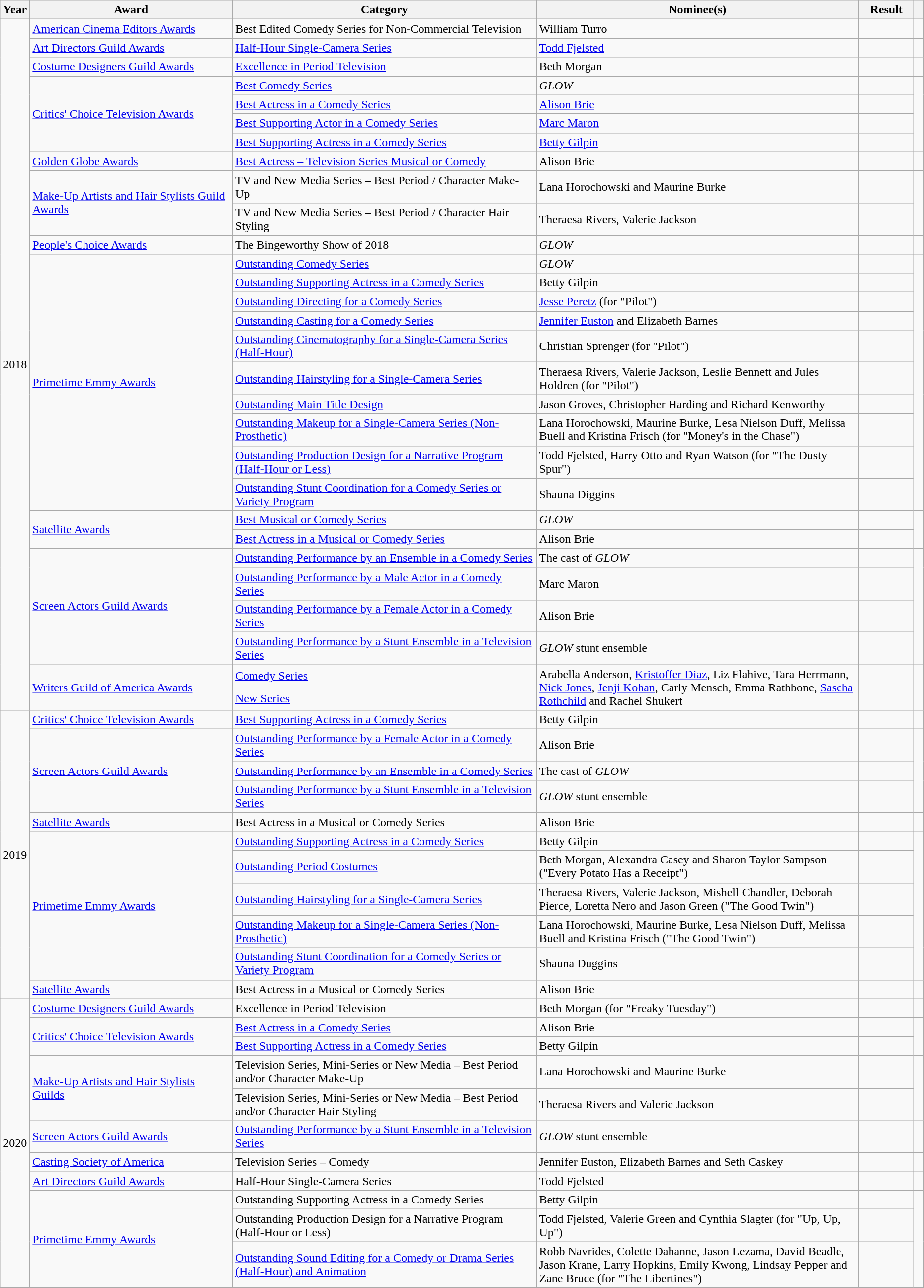<table class="wikitable sortable" style="width:98%">
<tr>
<th scope="col" style="width:3%;">Year</th>
<th scope="col" style="width:22%;">Award</th>
<th scope="col" style="width:33%;">Category</th>
<th scope="col" style="width:35%;">Nominee(s)</th>
<th scope="col" style="width:6%;">Result</th>
<th scope="col" class="unsortable" style="width:1%;"></th>
</tr>
<tr>
<td rowspan="29" style="text-align:center;">2018</td>
<td><a href='#'>American Cinema Editors Awards</a></td>
<td>Best Edited Comedy Series for Non-Commercial Television</td>
<td>William Turro</td>
<td></td>
<td style="text-align:center;"></td>
</tr>
<tr>
<td><a href='#'>Art Directors Guild Awards</a></td>
<td><a href='#'>Half-Hour Single-Camera Series</a></td>
<td><a href='#'>Todd Fjelsted</a></td>
<td></td>
<td style="text-align:center;"></td>
</tr>
<tr>
<td><a href='#'>Costume Designers Guild Awards</a></td>
<td><a href='#'>Excellence in Period Television</a></td>
<td>Beth Morgan</td>
<td></td>
<td style="text-align:center;"></td>
</tr>
<tr>
<td rowspan="4"><a href='#'>Critics' Choice Television Awards</a></td>
<td><a href='#'>Best Comedy Series</a></td>
<td><em>GLOW</em></td>
<td></td>
<td rowspan="4" style="text-align: center;"></td>
</tr>
<tr>
<td><a href='#'>Best Actress in a Comedy Series</a></td>
<td><a href='#'>Alison Brie</a></td>
<td></td>
</tr>
<tr>
<td><a href='#'>Best Supporting Actor in a Comedy Series</a></td>
<td><a href='#'>Marc Maron</a></td>
<td></td>
</tr>
<tr>
<td><a href='#'>Best Supporting Actress in a Comedy Series</a></td>
<td><a href='#'>Betty Gilpin</a></td>
<td></td>
</tr>
<tr>
<td><a href='#'>Golden Globe Awards</a></td>
<td><a href='#'>Best Actress – Television Series Musical or Comedy</a></td>
<td>Alison Brie</td>
<td></td>
<td style="text-align: center;"></td>
</tr>
<tr>
<td rowspan="2"><a href='#'>Make-Up Artists and Hair Stylists Guild Awards</a></td>
<td>TV and New Media Series – Best Period / Character Make-Up</td>
<td>Lana Horochowski and Maurine Burke</td>
<td></td>
<td rowspan="2" style="text-align: center;"></td>
</tr>
<tr>
<td>TV and New Media Series – Best Period / Character Hair Styling</td>
<td>Theraesa Rivers, Valerie Jackson</td>
<td></td>
</tr>
<tr>
<td><a href='#'>People's Choice Awards</a></td>
<td>The Bingeworthy Show of 2018</td>
<td><em>GLOW</em></td>
<td></td>
<td style="text-align:center;"></td>
</tr>
<tr>
<td rowspan="10"><a href='#'>Primetime Emmy Awards</a></td>
<td><a href='#'>Outstanding Comedy Series</a></td>
<td><em>GLOW</em></td>
<td></td>
<td rowspan="10" style="text-align: center;"></td>
</tr>
<tr>
<td><a href='#'>Outstanding Supporting Actress in a Comedy Series</a></td>
<td>Betty Gilpin</td>
<td></td>
</tr>
<tr>
<td><a href='#'>Outstanding Directing for a Comedy Series</a></td>
<td><a href='#'>Jesse Peretz</a> (for "Pilot")</td>
<td></td>
</tr>
<tr>
<td><a href='#'>Outstanding Casting for a Comedy Series</a></td>
<td><a href='#'>Jennifer Euston</a> and Elizabeth Barnes</td>
<td></td>
</tr>
<tr>
<td><a href='#'>Outstanding Cinematography for a Single-Camera Series (Half-Hour)</a></td>
<td>Christian Sprenger (for "Pilot")</td>
<td></td>
</tr>
<tr>
<td><a href='#'>Outstanding Hairstyling for a Single-Camera Series</a></td>
<td>Theraesa Rivers, Valerie Jackson, Leslie Bennett and Jules Holdren (for "Pilot")</td>
<td></td>
</tr>
<tr>
<td><a href='#'>Outstanding Main Title Design</a></td>
<td>Jason Groves, Christopher Harding and Richard Kenworthy</td>
<td></td>
</tr>
<tr>
<td><a href='#'>Outstanding Makeup for a Single-Camera Series (Non-Prosthetic)</a></td>
<td>Lana Horochowski, Maurine Burke, Lesa Nielson Duff, Melissa Buell and Kristina Frisch (for "Money's in the Chase")</td>
<td></td>
</tr>
<tr>
<td><a href='#'>Outstanding Production Design for a Narrative Program (Half-Hour or Less)</a></td>
<td>Todd Fjelsted, Harry Otto and Ryan Watson (for "The Dusty Spur")</td>
<td></td>
</tr>
<tr>
<td><a href='#'>Outstanding Stunt Coordination for a Comedy Series or Variety Program</a></td>
<td>Shauna Diggins</td>
<td></td>
</tr>
<tr>
<td rowspan="2"><a href='#'>Satellite Awards</a></td>
<td><a href='#'>Best Musical or Comedy Series</a></td>
<td><em>GLOW</em></td>
<td></td>
<td rowspan="2" style="text-align: center;"></td>
</tr>
<tr>
<td><a href='#'>Best Actress in a Musical or Comedy Series</a></td>
<td>Alison Brie</td>
<td></td>
</tr>
<tr>
<td rowspan="4"><a href='#'>Screen Actors Guild Awards</a></td>
<td><a href='#'>Outstanding Performance by an Ensemble in a Comedy Series</a></td>
<td>The cast of <em>GLOW</em></td>
<td></td>
<td rowspan="4" style="text-align: center;"></td>
</tr>
<tr>
<td><a href='#'>Outstanding Performance by a Male Actor in a Comedy Series</a></td>
<td>Marc Maron</td>
<td></td>
</tr>
<tr>
<td><a href='#'>Outstanding Performance by a Female Actor in a Comedy Series</a></td>
<td>Alison Brie</td>
<td></td>
</tr>
<tr>
<td><a href='#'>Outstanding Performance by a Stunt Ensemble in a Television Series</a></td>
<td><em>GLOW</em> stunt ensemble</td>
<td></td>
</tr>
<tr>
<td rowspan="2"><a href='#'>Writers Guild of America Awards</a></td>
<td><a href='#'>Comedy Series</a></td>
<td rowspan="2">Arabella Anderson, <a href='#'>Kristoffer Diaz</a>, Liz Flahive, Tara Herrmann, <a href='#'>Nick Jones</a>, <a href='#'>Jenji Kohan</a>, Carly Mensch, Emma Rathbone, <a href='#'>Sascha Rothchild</a> and Rachel Shukert</td>
<td></td>
<td rowspan="2" style="text-align: center;"></td>
</tr>
<tr>
<td><a href='#'>New Series</a></td>
<td></td>
</tr>
<tr>
<td rowspan="11" style="text-align:center;">2019</td>
<td><a href='#'>Critics' Choice Television Awards</a></td>
<td><a href='#'>Best Supporting Actress in a Comedy Series</a></td>
<td>Betty Gilpin</td>
<td></td>
<td style="text-align:center;"></td>
</tr>
<tr>
<td rowspan="3"><a href='#'>Screen Actors Guild Awards</a></td>
<td><a href='#'>Outstanding Performance by a Female Actor in a Comedy Series</a></td>
<td>Alison Brie</td>
<td></td>
<td rowspan="3" style="text-align:center;"></td>
</tr>
<tr>
<td><a href='#'>Outstanding Performance by an Ensemble in a Comedy Series</a></td>
<td>The cast of <em>GLOW</em></td>
<td></td>
</tr>
<tr>
<td><a href='#'>Outstanding Performance by a Stunt Ensemble in a Television Series</a></td>
<td><em>GLOW</em> stunt ensemble</td>
<td></td>
</tr>
<tr>
<td><a href='#'>Satellite Awards</a></td>
<td>Best Actress in a Musical or Comedy Series</td>
<td>Alison Brie</td>
<td></td>
<td style="text-align:center;"></td>
</tr>
<tr>
<td rowspan="5"><a href='#'>Primetime Emmy Awards</a></td>
<td><a href='#'>Outstanding Supporting Actress in a Comedy Series</a></td>
<td>Betty Gilpin</td>
<td></td>
<td rowspan="5" style="text-align:center;"></td>
</tr>
<tr>
<td><a href='#'>Outstanding Period Costumes</a></td>
<td>Beth Morgan, Alexandra Casey and Sharon Taylor Sampson ("Every Potato Has a Receipt")</td>
<td></td>
</tr>
<tr>
<td><a href='#'>Outstanding Hairstyling for a Single-Camera Series</a></td>
<td>Theraesa Rivers, Valerie Jackson, Mishell Chandler, Deborah Pierce, Loretta Nero and Jason Green ("The Good Twin")</td>
<td></td>
</tr>
<tr>
<td><a href='#'>Outstanding Makeup for a Single-Camera Series (Non-Prosthetic)</a></td>
<td>Lana Horochowski, Maurine Burke, Lesa Nielson Duff, Melissa Buell and Kristina Frisch ("The Good Twin")</td>
<td></td>
</tr>
<tr>
<td><a href='#'>Outstanding Stunt Coordination for a Comedy Series or Variety Program</a></td>
<td>Shauna Duggins</td>
<td></td>
</tr>
<tr>
<td><a href='#'>Satellite Awards</a></td>
<td>Best Actress in a Musical or Comedy Series</td>
<td>Alison Brie</td>
<td></td>
<td style="text-align:center;"></td>
</tr>
<tr>
<td rowspan="11" style="text-align:center;">2020</td>
<td><a href='#'>Costume Designers Guild Awards</a></td>
<td>Excellence in Period Television</td>
<td>Beth Morgan (for "Freaky Tuesday")</td>
<td></td>
<td align="center"></td>
</tr>
<tr>
<td rowspan="2"><a href='#'>Critics' Choice Television Awards</a></td>
<td><a href='#'>Best Actress in a Comedy Series</a></td>
<td>Alison Brie</td>
<td></td>
<td rowspan="2" style="text-align: center;"></td>
</tr>
<tr>
<td><a href='#'>Best Supporting Actress in a Comedy Series</a></td>
<td>Betty Gilpin</td>
<td></td>
</tr>
<tr>
<td rowspan="2"><a href='#'>Make-Up Artists and Hair Stylists Guilds</a></td>
<td>Television Series, Mini-Series or New Media – Best Period and/or Character Make-Up</td>
<td>Lana Horochowski and Maurine Burke</td>
<td></td>
<td align="center" rowspan="2"></td>
</tr>
<tr>
<td>Television Series, Mini-Series or New Media – Best Period and/or Character Hair Styling</td>
<td>Theraesa Rivers and Valerie Jackson</td>
<td></td>
</tr>
<tr>
<td><a href='#'>Screen Actors Guild Awards</a></td>
<td><a href='#'>Outstanding Performance by a Stunt Ensemble in a Television Series</a></td>
<td><em>GLOW</em> stunt ensemble</td>
<td></td>
<td style="text-align: center;"></td>
</tr>
<tr>
<td><a href='#'>Casting Society of America</a></td>
<td>Television Series – Comedy</td>
<td>Jennifer Euston, Elizabeth Barnes and Seth Caskey</td>
<td></td>
<td style="text-align: center;"></td>
</tr>
<tr>
<td><a href='#'>Art Directors Guild Awards</a></td>
<td>Half-Hour Single-Camera Series</td>
<td>Todd Fjelsted</td>
<td></td>
<td style="text-align: center;"></td>
</tr>
<tr>
<td rowspan="3"><a href='#'>Primetime Emmy Awards</a></td>
<td>Outstanding Supporting Actress in a Comedy Series</td>
<td>Betty Gilpin</td>
<td></td>
<td style="text-align:center;" rowspan="3"></td>
</tr>
<tr>
<td>Outstanding Production Design for a Narrative Program (Half-Hour or Less)</td>
<td>Todd Fjelsted, Valerie Green and Cynthia Slagter (for "Up, Up, Up")</td>
<td></td>
</tr>
<tr>
<td><a href='#'>Outstanding Sound Editing for a Comedy or Drama Series (Half-Hour) and Animation</a></td>
<td>Robb Navrides, Colette Dahanne, Jason Lezama, David Beadle, Jason Krane, Larry Hopkins, Emily Kwong, Lindsay Pepper and Zane Bruce (for "The Libertines")</td>
<td></td>
</tr>
</table>
